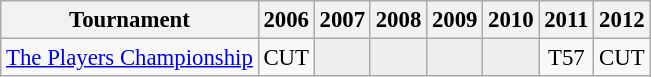<table class="wikitable" style="font-size:95%;text-align:center;">
<tr>
<th>Tournament</th>
<th>2006</th>
<th>2007</th>
<th>2008</th>
<th>2009</th>
<th>2010</th>
<th>2011</th>
<th>2012</th>
</tr>
<tr>
<td align=left><a href='#'>The Players Championship</a></td>
<td>CUT</td>
<td style="background:#eeeeee;"></td>
<td style="background:#eeeeee;"></td>
<td style="background:#eeeeee;"></td>
<td style="background:#eeeeee;"></td>
<td>T57</td>
<td>CUT</td>
</tr>
</table>
